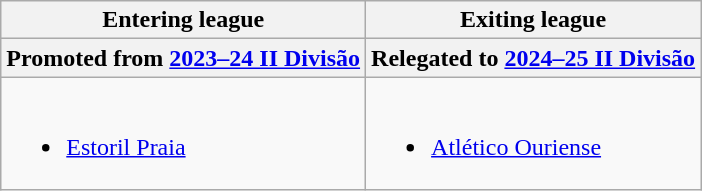<table class="wikitable">
<tr>
<th>Entering league</th>
<th>Exiting league</th>
</tr>
<tr>
<th>Promoted from <a href='#'>2023–24 II Divisão</a></th>
<th>Relegated to <a href='#'>2024–25 II Divisão</a></th>
</tr>
<tr style="vertical-align:top;">
<td><br><ul><li><a href='#'>Estoril Praia</a></li></ul></td>
<td><br><ul><li><a href='#'>Atlético Ouriense</a></li></ul></td>
</tr>
</table>
